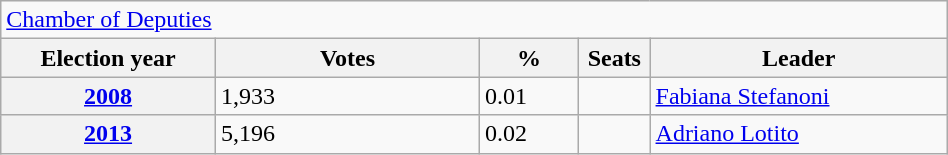<table class="wikitable" style="width:50%; border:1px #AAAAFF solid">
<tr>
<td colspan="5"><a href='#'>Chamber of Deputies</a></td>
</tr>
<tr>
<th width=13%>Election year</th>
<th width=16%>Votes</th>
<th width=6%>%</th>
<th width=1%>Seats</th>
<th width=18%>Leader</th>
</tr>
<tr>
<th><a href='#'>2008</a></th>
<td>1,933</td>
<td>0.01</td>
<td></td>
<td><a href='#'>Fabiana Stefanoni</a></td>
</tr>
<tr>
<th><a href='#'>2013</a></th>
<td>5,196</td>
<td>0.02</td>
<td></td>
<td><a href='#'>Adriano Lotito</a></td>
</tr>
</table>
